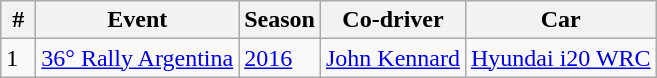<table class="wikitable">
<tr>
<th> # </th>
<th>Event</th>
<th>Season</th>
<th>Co-driver</th>
<th>Car</th>
</tr>
<tr>
<td>1</td>
<td> <a href='#'>36° Rally Argentina</a></td>
<td><a href='#'>2016</a></td>
<td> <a href='#'>John Kennard</a></td>
<td><a href='#'>Hyundai i20 WRC</a></td>
</tr>
</table>
